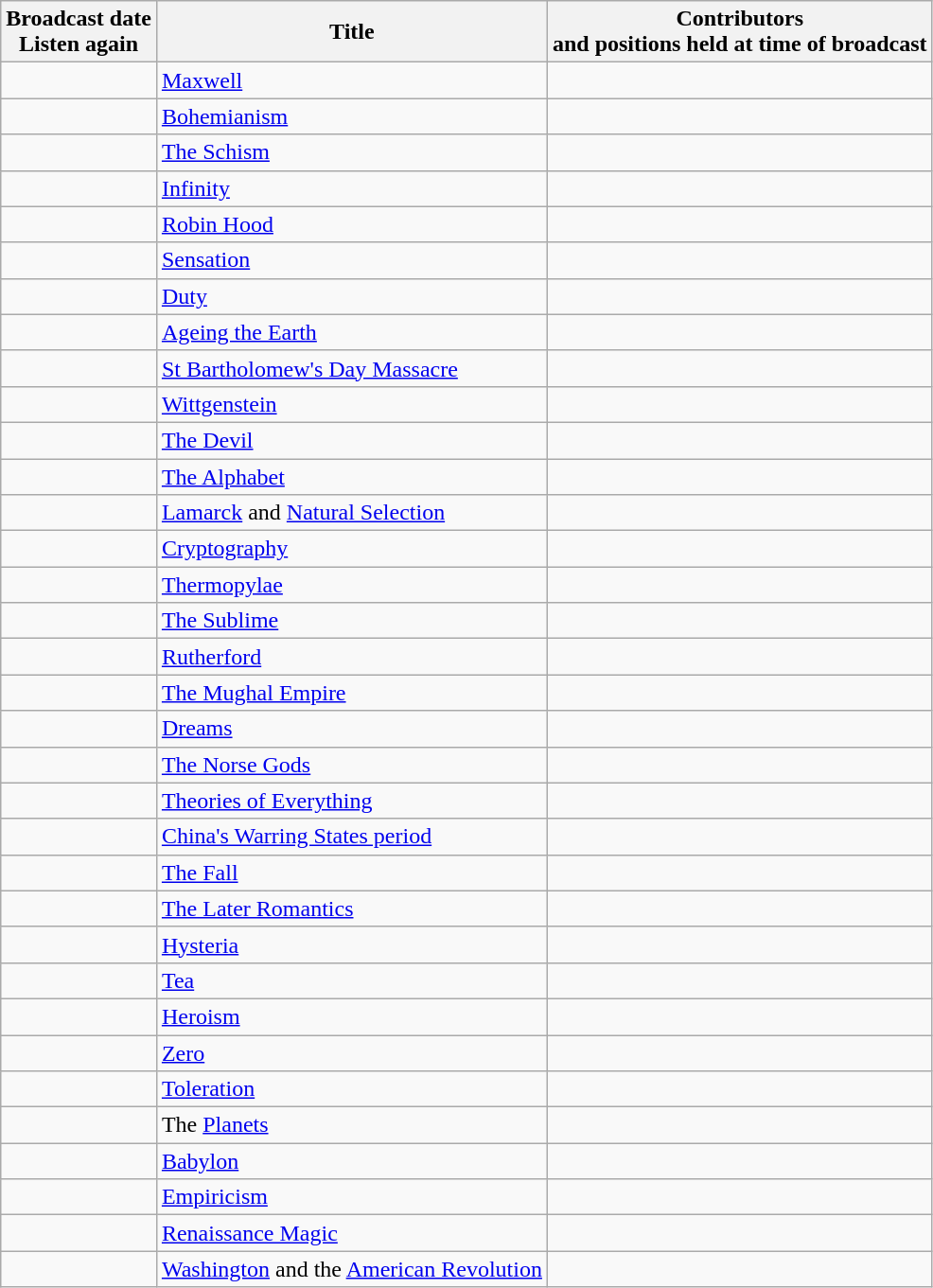<table class="wikitable">
<tr>
<th>Broadcast date <br> Listen again</th>
<th>Title</th>
<th>Contributors <br> and positions held at time of broadcast</th>
</tr>
<tr>
<td></td>
<td><a href='#'>Maxwell</a></td>
<td></td>
</tr>
<tr>
<td></td>
<td><a href='#'>Bohemianism</a></td>
<td></td>
</tr>
<tr>
<td></td>
<td><a href='#'>The Schism</a></td>
<td></td>
</tr>
<tr>
<td></td>
<td><a href='#'>Infinity</a></td>
<td></td>
</tr>
<tr>
<td></td>
<td><a href='#'>Robin Hood</a></td>
<td></td>
</tr>
<tr>
<td></td>
<td><a href='#'>Sensation</a></td>
<td></td>
</tr>
<tr>
<td></td>
<td><a href='#'>Duty</a></td>
<td></td>
</tr>
<tr>
<td></td>
<td><a href='#'>Ageing the Earth</a></td>
<td></td>
</tr>
<tr>
<td></td>
<td><a href='#'>St Bartholomew's Day Massacre</a></td>
<td></td>
</tr>
<tr>
<td></td>
<td><a href='#'>Wittgenstein</a></td>
<td></td>
</tr>
<tr>
<td></td>
<td><a href='#'>The Devil</a></td>
<td></td>
</tr>
<tr>
<td></td>
<td><a href='#'>The Alphabet</a></td>
<td></td>
</tr>
<tr>
<td></td>
<td><a href='#'>Lamarck</a> and <a href='#'>Natural Selection</a></td>
<td></td>
</tr>
<tr>
<td></td>
<td><a href='#'>Cryptography</a></td>
<td></td>
</tr>
<tr>
<td></td>
<td><a href='#'>Thermopylae</a></td>
<td></td>
</tr>
<tr>
<td></td>
<td><a href='#'>The Sublime</a></td>
<td></td>
</tr>
<tr>
<td></td>
<td><a href='#'>Rutherford</a></td>
<td></td>
</tr>
<tr>
<td></td>
<td><a href='#'>The Mughal Empire</a></td>
<td></td>
</tr>
<tr>
<td></td>
<td><a href='#'>Dreams</a></td>
<td></td>
</tr>
<tr>
<td></td>
<td><a href='#'>The Norse Gods</a></td>
<td></td>
</tr>
<tr>
<td></td>
<td><a href='#'>Theories of Everything</a></td>
<td></td>
</tr>
<tr>
<td></td>
<td><a href='#'>China's Warring States period</a></td>
<td></td>
</tr>
<tr>
<td></td>
<td><a href='#'>The Fall</a></td>
<td></td>
</tr>
<tr>
<td></td>
<td><a href='#'>The Later Romantics</a></td>
<td></td>
</tr>
<tr>
<td></td>
<td><a href='#'>Hysteria</a></td>
<td></td>
</tr>
<tr>
<td></td>
<td><a href='#'>Tea</a></td>
<td></td>
</tr>
<tr>
<td></td>
<td><a href='#'>Heroism</a></td>
<td></td>
</tr>
<tr>
<td></td>
<td><a href='#'>Zero</a></td>
<td></td>
</tr>
<tr>
<td></td>
<td><a href='#'>Toleration</a></td>
<td></td>
</tr>
<tr>
<td></td>
<td>The <a href='#'>Planets</a></td>
<td></td>
</tr>
<tr>
<td></td>
<td><a href='#'>Babylon</a></td>
<td></td>
</tr>
<tr>
<td></td>
<td><a href='#'>Empiricism</a></td>
<td></td>
</tr>
<tr>
<td></td>
<td><a href='#'>Renaissance Magic</a></td>
<td></td>
</tr>
<tr>
<td></td>
<td><a href='#'>Washington</a> and the <a href='#'>American Revolution</a></td>
<td></td>
</tr>
</table>
